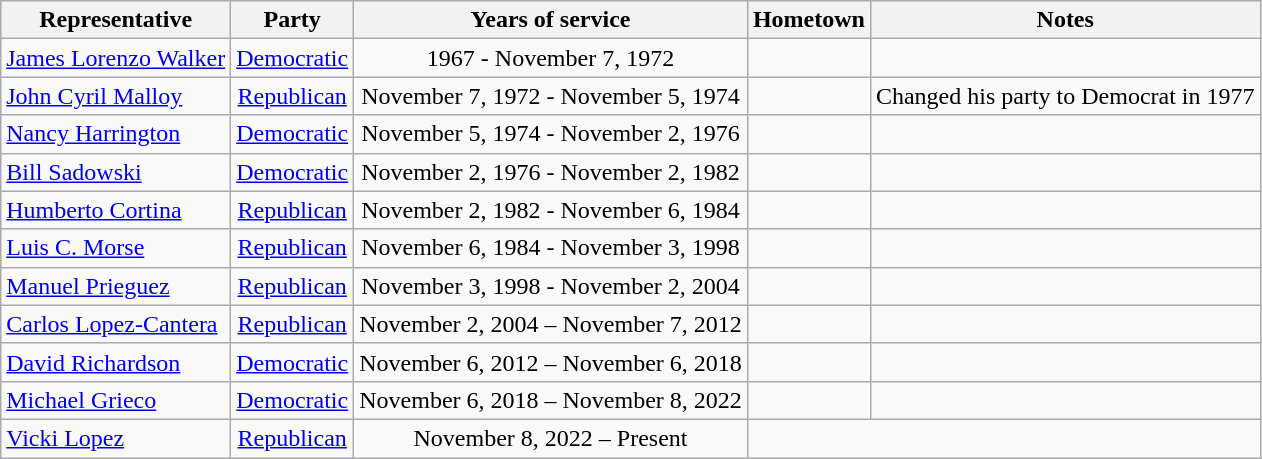<table class=wikitable style="text-align:center">
<tr>
<th>Representative</th>
<th>Party</th>
<th>Years of service</th>
<th>Hometown</th>
<th>Notes</th>
</tr>
<tr>
<td align =left nowrap><a href='#'>James Lorenzo Walker</a></td>
<td><a href='#'>Democratic</a></td>
<td>1967 - November 7, 1972</td>
<td></td>
<td></td>
</tr>
<tr>
<td align =left nowrap><a href='#'>John Cyril Malloy</a></td>
<td><a href='#'>Republican</a></td>
<td>November 7, 1972 - November 5, 1974</td>
<td></td>
<td>Changed his party to Democrat in 1977</td>
</tr>
<tr>
<td align =left nowrap><a href='#'>Nancy Harrington</a></td>
<td><a href='#'>Democratic</a></td>
<td>November 5, 1974 - November 2, 1976</td>
<td></td>
<td></td>
</tr>
<tr>
<td align =left nowrap><a href='#'>Bill Sadowski</a></td>
<td><a href='#'>Democratic</a></td>
<td>November 2, 1976 - November 2, 1982</td>
<td></td>
<td></td>
</tr>
<tr>
<td align =left nowrap><a href='#'>Humberto Cortina</a></td>
<td><a href='#'>Republican</a></td>
<td>November 2, 1982 - November 6, 1984</td>
<td></td>
<td></td>
</tr>
<tr>
<td align =left nowrap><a href='#'>Luis C. Morse</a></td>
<td><a href='#'>Republican</a></td>
<td>November 6, 1984 - November 3, 1998</td>
<td></td>
<td></td>
</tr>
<tr>
<td align =left nowrap><a href='#'>Manuel Prieguez</a></td>
<td><a href='#'>Republican</a></td>
<td>November 3, 1998 - November 2, 2004</td>
<td></td>
<td></td>
</tr>
<tr>
<td align =left nowrap><a href='#'>Carlos Lopez-Cantera</a></td>
<td><a href='#'>Republican</a></td>
<td>November 2, 2004 – November 7, 2012</td>
<td></td>
<td></td>
</tr>
<tr>
<td align =left nowrap><a href='#'>David Richardson</a></td>
<td><a href='#'>Democratic</a></td>
<td>November 6, 2012 – November 6, 2018</td>
<td></td>
<td></td>
</tr>
<tr>
<td align =left nowrap><a href='#'>Michael Grieco</a></td>
<td><a href='#'>Democratic</a></td>
<td>November 6, 2018 – November 8, 2022</td>
<td></td>
<td></td>
</tr>
<tr>
<td align =left nowrap><a href='#'>Vicki Lopez</a></td>
<td><a href='#'>Republican</a></td>
<td>November 8, 2022 – Present</td>
</tr>
</table>
